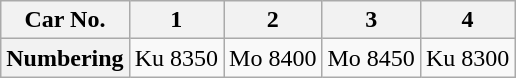<table class="wikitable">
<tr>
<th>Car No.</th>
<th>1</th>
<th>2</th>
<th>3</th>
<th>4</th>
</tr>
<tr>
<th>Numbering</th>
<td>Ku 8350</td>
<td>Mo 8400</td>
<td>Mo 8450</td>
<td>Ku 8300</td>
</tr>
</table>
